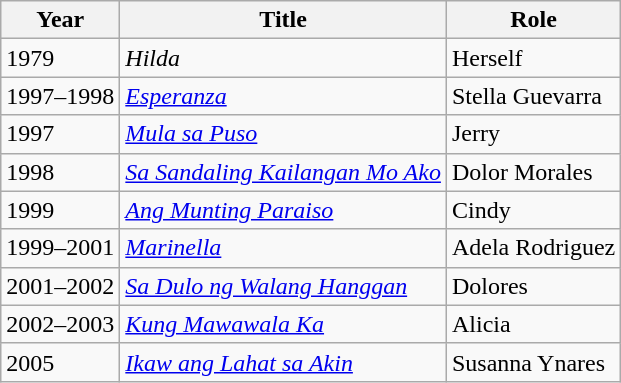<table class="wikitable sortable" style="text-align">
<tr>
<th>Year</th>
<th>Title</th>
<th>Role</th>
</tr>
<tr>
<td>1979</td>
<td><em>Hilda</em></td>
<td>Herself</td>
</tr>
<tr>
<td>1997–1998</td>
<td><em><a href='#'>Esperanza</a></em></td>
<td>Stella Guevarra</td>
</tr>
<tr>
<td>1997</td>
<td><em><a href='#'>Mula sa Puso</a></em></td>
<td>Jerry</td>
</tr>
<tr>
<td>1998</td>
<td><em><a href='#'>Sa Sandaling Kailangan Mo Ako</a></em></td>
<td>Dolor Morales</td>
</tr>
<tr>
<td>1999</td>
<td><em><a href='#'>Ang Munting Paraiso</a></em></td>
<td>Cindy</td>
</tr>
<tr>
<td>1999–2001</td>
<td><em><a href='#'>Marinella</a></em></td>
<td>Adela Rodriguez</td>
</tr>
<tr>
<td>2001–2002</td>
<td><em><a href='#'>Sa Dulo ng Walang Hanggan</a></em></td>
<td>Dolores</td>
</tr>
<tr>
<td>2002–2003</td>
<td><em><a href='#'>Kung Mawawala Ka</a></em></td>
<td>Alicia</td>
</tr>
<tr>
<td>2005</td>
<td><em><a href='#'>Ikaw ang Lahat sa Akin</a></em></td>
<td>Susanna Ynares</td>
</tr>
</table>
